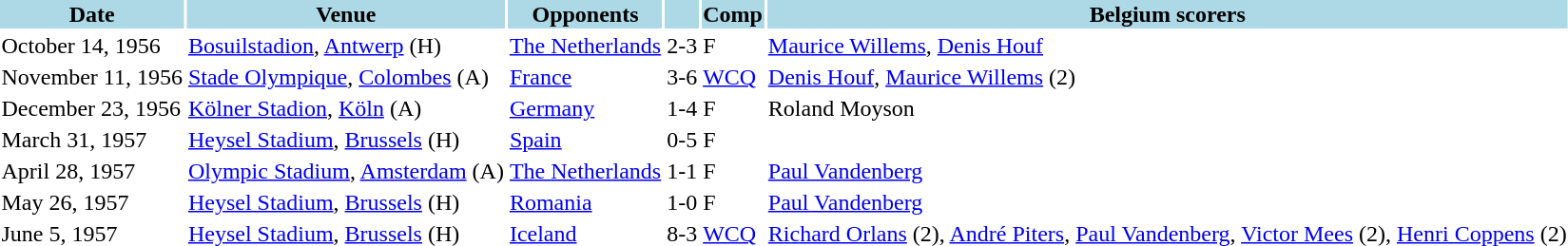<table>
<tr>
<th style="background: lightblue;">Date</th>
<th style="background: lightblue;">Venue</th>
<th style="background: lightblue;">Opponents</th>
<th style="background: lightblue;" align=center></th>
<th style="background: lightblue;" align=center>Comp</th>
<th style="background: lightblue;">Belgium scorers</th>
</tr>
<tr>
<td>October 14, 1956</td>
<td><a href='#'>Bosuilstadion</a>, <a href='#'>Antwerp</a> (H)</td>
<td><a href='#'>The Netherlands</a></td>
<td>2-3</td>
<td>F</td>
<td><a href='#'>Maurice Willems</a>, <a href='#'>Denis Houf</a></td>
</tr>
<tr>
<td>November 11, 1956</td>
<td><a href='#'>Stade Olympique</a>, <a href='#'>Colombes</a> (A)</td>
<td><a href='#'>France</a></td>
<td>3-6</td>
<td><a href='#'>WCQ</a></td>
<td><a href='#'>Denis Houf</a>, <a href='#'>Maurice Willems</a> (2)</td>
</tr>
<tr>
<td>December 23, 1956</td>
<td><a href='#'>Kölner Stadion</a>, <a href='#'>Köln</a> (A)</td>
<td><a href='#'>Germany</a></td>
<td>1-4</td>
<td>F</td>
<td>Roland Moyson</td>
</tr>
<tr>
<td>March 31, 1957</td>
<td><a href='#'>Heysel Stadium</a>, <a href='#'>Brussels</a> (H)</td>
<td><a href='#'>Spain</a></td>
<td>0-5</td>
<td>F</td>
<td></td>
</tr>
<tr>
<td>April 28, 1957</td>
<td><a href='#'>Olympic Stadium</a>, <a href='#'>Amsterdam</a> (A)</td>
<td><a href='#'>The Netherlands</a></td>
<td>1-1</td>
<td>F</td>
<td><a href='#'>Paul Vandenberg</a></td>
</tr>
<tr>
<td>May 26, 1957</td>
<td><a href='#'>Heysel Stadium</a>, <a href='#'>Brussels</a> (H)</td>
<td><a href='#'>Romania</a></td>
<td>1-0</td>
<td>F</td>
<td><a href='#'>Paul Vandenberg</a></td>
</tr>
<tr>
<td>June 5, 1957</td>
<td><a href='#'>Heysel Stadium</a>, <a href='#'>Brussels</a> (H)</td>
<td><a href='#'>Iceland</a></td>
<td>8-3</td>
<td><a href='#'>WCQ</a></td>
<td><a href='#'>Richard Orlans</a> (2), <a href='#'>André Piters</a>, <a href='#'>Paul Vandenberg</a>, <a href='#'>Victor Mees</a> (2), <a href='#'>Henri Coppens</a> (2)</td>
</tr>
</table>
